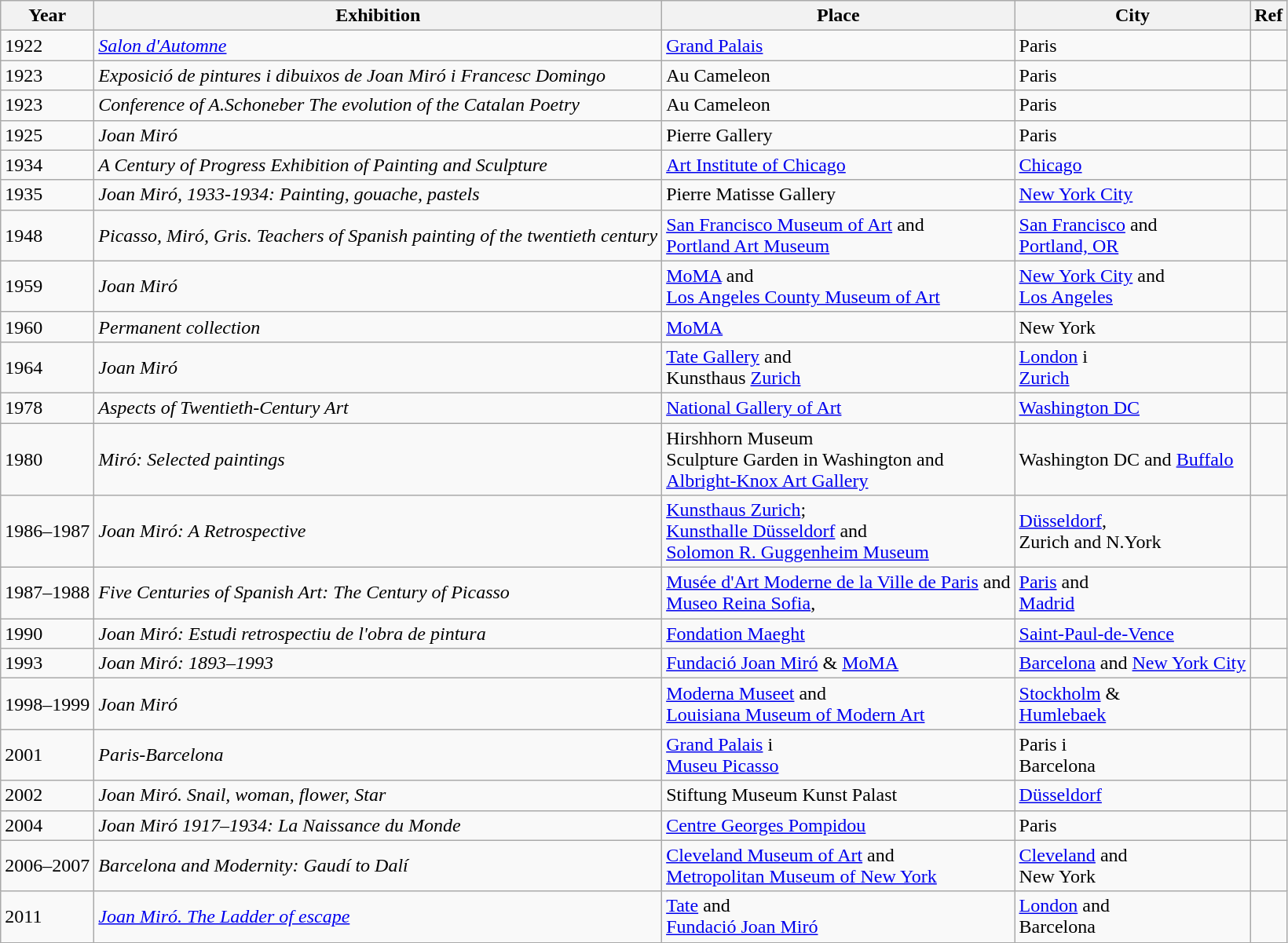<table class="wikitable sortable">
<tr>
<th>Year</th>
<th>Exhibition</th>
<th>Place</th>
<th>City</th>
<th>Ref</th>
</tr>
<tr ----->
<td>1922</td>
<td><em><a href='#'>Salon d'Automne</a></em></td>
<td><a href='#'>Grand Palais</a></td>
<td>Paris</td>
<td></td>
</tr>
<tr ----->
<td>1923</td>
<td><em>Exposició de pintures i dibuixos de Joan Miró i Francesc Domingo</em></td>
<td>Au Cameleon</td>
<td>Paris</td>
<td></td>
</tr>
<tr ----->
<td>1923</td>
<td><em>Conference of A.Schoneber</em> <em>The evolution of the Catalan Poetry</em></td>
<td>Au Cameleon</td>
<td>Paris</td>
<td></td>
</tr>
<tr ----->
<td>1925</td>
<td><em>Joan Miró</em></td>
<td>Pierre Gallery</td>
<td>Paris</td>
<td></td>
</tr>
<tr ----->
<td>1934</td>
<td><em>A Century of Progress Exhibition of Painting and Sculpture</em></td>
<td><a href='#'>Art Institute of Chicago</a></td>
<td><a href='#'>Chicago</a></td>
<td></td>
</tr>
<tr ----->
<td>1935</td>
<td><em>Joan Miró, 1933-1934: Painting, gouache, pastels</em></td>
<td>Pierre Matisse Gallery</td>
<td><a href='#'>New York City</a></td>
<td></td>
</tr>
<tr ----->
<td>1948</td>
<td><em>Picasso, Miró, Gris. Teachers of Spanish painting of the twentieth century</em></td>
<td><a href='#'>San Francisco Museum of Art</a> and <br> <a href='#'>Portland Art Museum</a></td>
<td><a href='#'>San Francisco</a> and <br><a href='#'>Portland, OR</a></td>
<td></td>
</tr>
<tr ----->
<td>1959</td>
<td><em>Joan Miró</em></td>
<td><a href='#'>MoMA</a> and <br><a href='#'>Los Angeles County Museum of Art</a></td>
<td><a href='#'>New York City</a> and <br><a href='#'>Los Angeles</a></td>
<td></td>
</tr>
<tr ----->
<td>1960</td>
<td><em>Permanent collection</em></td>
<td><a href='#'>MoMA</a></td>
<td>New York</td>
<td></td>
</tr>
<tr ----->
<td>1964</td>
<td><em>Joan Miró</em></td>
<td><a href='#'>Tate Gallery</a> and <br> Kunsthaus <a href='#'>Zurich</a></td>
<td><a href='#'>London</a> i <br><a href='#'>Zurich</a></td>
<td></td>
</tr>
<tr ----->
<td>1978</td>
<td><em>Aspects of Twentieth-Century Art</em></td>
<td><a href='#'>National Gallery of Art</a></td>
<td><a href='#'>Washington DC</a></td>
<td></td>
</tr>
<tr ----->
<td>1980</td>
<td><em>Miró: Selected paintings</em></td>
<td>Hirshhorn Museum <br> Sculpture Garden in Washington and <br> <a href='#'>Albright-Knox Art Gallery</a></td>
<td>Washington DC and <a href='#'>Buffalo</a></td>
<td></td>
</tr>
<tr ----->
<td>1986–1987</td>
<td><em>Joan Miró: A Retrospective</em></td>
<td><a href='#'>Kunsthaus Zurich</a>; <br><a href='#'>Kunsthalle Düsseldorf</a> and <br><a href='#'>Solomon R. Guggenheim Museum</a></td>
<td><a href='#'>Düsseldorf</a>,<br> Zurich and N.York</td>
<td></td>
</tr>
<tr ----->
<td>1987–1988</td>
<td><em>Five Centuries of Spanish Art: The Century of Picasso</em></td>
<td><a href='#'>Musée d'Art Moderne de la Ville de Paris</a> and <br><a href='#'>Museo Reina Sofia</a>,</td>
<td><a href='#'>Paris</a> and <br><a href='#'>Madrid</a></td>
<td></td>
</tr>
<tr ----->
<td>1990</td>
<td><em>Joan Miró: Estudi retrospectiu de l'obra de pintura</em></td>
<td><a href='#'>Fondation Maeght</a></td>
<td><a href='#'>Saint-Paul-de-Vence</a></td>
<td></td>
</tr>
<tr ----->
<td>1993</td>
<td><em>Joan Miró: 1893–1993</em></td>
<td><a href='#'>Fundació Joan Miró</a> & <a href='#'>MoMA</a></td>
<td><a href='#'>Barcelona</a> and <a href='#'>New York City</a></td>
<td></td>
</tr>
<tr ----->
<td>1998–1999</td>
<td><em>Joan Miró</em></td>
<td><a href='#'>Moderna Museet</a> and <br><a href='#'>Louisiana Museum of Modern Art</a></td>
<td><a href='#'>Stockholm</a> & <br> <a href='#'>Humlebaek</a></td>
<td></td>
</tr>
<tr ----->
<td>2001</td>
<td><em>Paris-Barcelona</em></td>
<td><a href='#'>Grand Palais</a> i <br><a href='#'>Museu Picasso</a></td>
<td>Paris i <br>Barcelona</td>
<td></td>
</tr>
<tr ----->
<td>2002</td>
<td><em>Joan Miró. Snail, woman, flower, Star</em></td>
<td>Stiftung Museum Kunst Palast</td>
<td><a href='#'>Düsseldorf</a></td>
<td></td>
</tr>
<tr ----->
<td>2004</td>
<td><em>Joan Miró 1917–1934: La Naissance du Monde</em></td>
<td><a href='#'>Centre Georges Pompidou</a></td>
<td>Paris</td>
<td></td>
</tr>
<tr ----->
<td>2006–2007</td>
<td><em>Barcelona and Modernity: Gaudí to Dalí </em></td>
<td><a href='#'>Cleveland Museum of Art</a> and <br><a href='#'>Metropolitan Museum of New York</a></td>
<td><a href='#'>Cleveland</a> and <br>New York</td>
<td></td>
</tr>
<tr ----->
<td>2011</td>
<td><em><a href='#'>Joan Miró. The Ladder of escape</a></em></td>
<td><a href='#'>Tate</a> and <br><a href='#'>Fundació Joan Miró</a></td>
<td><a href='#'>London</a> and <br>Barcelona</td>
<td></td>
</tr>
</table>
